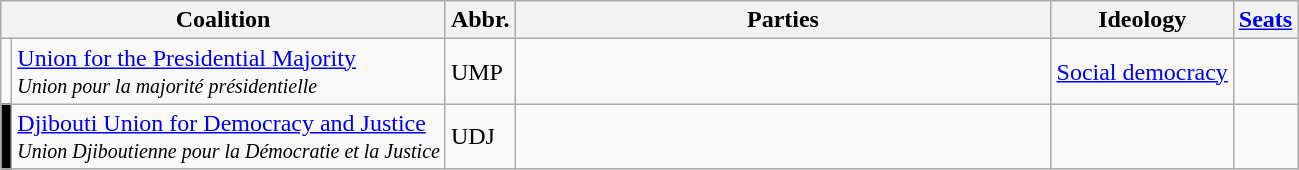<table class="wikitable">
<tr>
<th colspan=2>Coalition</th>
<th>Abbr.</th>
<th width=350em>Parties</th>
<th>Ideology</th>
<th><a href='#'>Seats</a></th>
</tr>
<tr>
<td bgcolor=></td>
<td><a href='#'>Union for the Presidential Majority</a><br><small><em>Union pour la majorité présidentielle</em></small></td>
<td>UMP</td>
<td></td>
<td><a href='#'>Social democracy</a></td>
<td></td>
</tr>
<tr>
<td bgcolor=Black></td>
<td><a href='#'>Djibouti Union for Democracy and Justice</a><br><small><em>Union Djiboutienne pour la Démocratie et la Justice</em></small></td>
<td>UDJ</td>
<td></td>
<td></td>
<td></td>
</tr>
</table>
